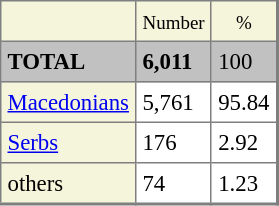<table border=1 cellpadding=4 cellspacing=0 class="toccolours" style="align: left; margin: 0.5em 0 0 0; border-style: solid; border: 1px solid #7f7f7f; border-right-width: 2px; border-bottom-width: 2px; border-collapse: collapse; font-size: 95%;">
<tr>
<td style="background:#F5F5DC;"></td>
<td style="background:#F5F5DC;" align="center"><small>Number</small></td>
<td style="background:#F5F5DC;" align="center"><small>%</small></td>
</tr>
<tr>
<td style="background:#c1c1c1;"><strong>TOTAL</strong></td>
<td style="background:#c1c1c1;"><strong>6,011</strong></td>
<td style="background:#c1c1c1;">100</td>
</tr>
<tr>
<td style="background:#F5F5DC;"><a href='#'>Macedonians</a></td>
<td>5,761</td>
<td>95.84</td>
</tr>
<tr>
<td style="background:#F5F5DC;"><a href='#'>Serbs</a></td>
<td>176</td>
<td>2.92</td>
</tr>
<tr>
<td style="background:#F5F5DC;">others</td>
<td>74</td>
<td>1.23</td>
</tr>
</table>
